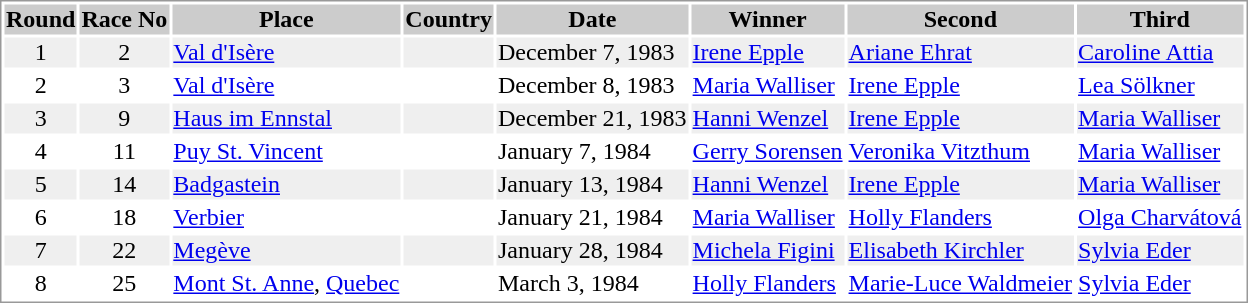<table border="0" style="border: 1px solid #999; background-color:#FFFFFF; text-align:center">
<tr align="center" bgcolor="#CCCCCC">
<th>Round</th>
<th>Race No</th>
<th>Place</th>
<th>Country</th>
<th>Date</th>
<th>Winner</th>
<th>Second</th>
<th>Third</th>
</tr>
<tr bgcolor="#EFEFEF">
<td>1</td>
<td>2</td>
<td align="left"><a href='#'>Val d'Isère</a></td>
<td align="left"></td>
<td align="left">December 7, 1983</td>
<td align="left"> <a href='#'>Irene Epple</a></td>
<td align="left"> <a href='#'>Ariane Ehrat</a></td>
<td align="left"> <a href='#'>Caroline Attia</a></td>
</tr>
<tr>
<td>2</td>
<td>3</td>
<td align="left"><a href='#'>Val d'Isère</a></td>
<td align="left"></td>
<td align="left">December 8, 1983</td>
<td align="left"> <a href='#'>Maria Walliser</a></td>
<td align="left"> <a href='#'>Irene Epple</a></td>
<td align="left"> <a href='#'>Lea Sölkner</a></td>
</tr>
<tr bgcolor="#EFEFEF">
<td>3</td>
<td>9</td>
<td align="left"><a href='#'>Haus im Ennstal</a></td>
<td align="left"></td>
<td align="left">December 21, 1983</td>
<td align="left"> <a href='#'>Hanni Wenzel</a></td>
<td align="left"> <a href='#'>Irene Epple</a></td>
<td align="left"> <a href='#'>Maria Walliser</a></td>
</tr>
<tr>
<td>4</td>
<td>11</td>
<td align="left"><a href='#'>Puy St. Vincent</a></td>
<td align="left"></td>
<td align="left">January 7, 1984</td>
<td align="left"> <a href='#'>Gerry Sorensen</a></td>
<td align="left"> <a href='#'>Veronika Vitzthum</a></td>
<td align="left"> <a href='#'>Maria Walliser</a></td>
</tr>
<tr bgcolor="#EFEFEF">
<td>5</td>
<td>14</td>
<td align="left"><a href='#'>Badgastein</a></td>
<td align="left"></td>
<td align="left">January 13, 1984</td>
<td align="left"> <a href='#'>Hanni Wenzel</a></td>
<td align="left"> <a href='#'>Irene Epple</a></td>
<td align="left"> <a href='#'>Maria Walliser</a></td>
</tr>
<tr>
<td>6</td>
<td>18</td>
<td align="left"><a href='#'>Verbier</a></td>
<td align="left"></td>
<td align="left">January 21, 1984</td>
<td align="left"> <a href='#'>Maria Walliser</a></td>
<td align="left"> <a href='#'>Holly Flanders</a></td>
<td align="left"> <a href='#'>Olga Charvátová</a></td>
</tr>
<tr bgcolor="#EFEFEF">
<td>7</td>
<td>22</td>
<td align="left"><a href='#'>Megève</a></td>
<td align="left"></td>
<td align="left">January 28, 1984</td>
<td align="left"> <a href='#'>Michela Figini</a></td>
<td align="left"> <a href='#'>Elisabeth Kirchler</a></td>
<td align="left"> <a href='#'>Sylvia Eder</a></td>
</tr>
<tr>
<td>8</td>
<td>25</td>
<td align="left"><a href='#'>Mont St. Anne</a>, <a href='#'>Quebec</a></td>
<td align="left"></td>
<td align="left">March 3, 1984</td>
<td align="left"> <a href='#'>Holly Flanders</a></td>
<td align="left"> <a href='#'>Marie-Luce Waldmeier</a></td>
<td align="left"> <a href='#'>Sylvia Eder</a></td>
</tr>
</table>
